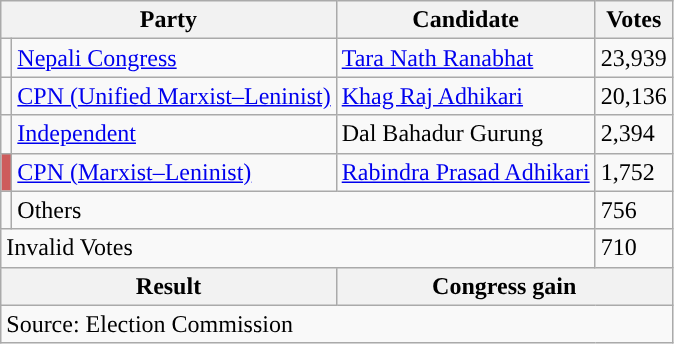<table class="wikitable">
<tr>
<th colspan="2">Party</th>
<th>Candidate</th>
<th>Votes</th>
</tr>
<tr>
<td style="background-color:"></td>
<td><a href='#'>Nepali Congress</a></td>
<td><a href='#'>Tara Nath Ranabhat</a></td>
<td>23,939</td>
</tr>
<tr>
<td style="background-color:"></td>
<td><a href='#'>CPN (Unified Marxist–Leninist)</a></td>
<td><a href='#'>Khag Raj Adhikari</a></td>
<td>20,136</td>
</tr>
<tr>
<td style="background-color:"></td>
<td><a href='#'>Independent</a></td>
<td>Dal Bahadur Gurung</td>
<td>2,394</td>
</tr>
<tr>
<td style="background-color:indianred"></td>
<td><a href='#'>CPN (Marxist–Leninist)</a></td>
<td><a href='#'>Rabindra Prasad Adhikari</a></td>
<td>1,752</td>
</tr>
<tr>
<td></td>
<td colspan="2">Others</td>
<td>756</td>
</tr>
<tr>
<td colspan="3">Invalid Votes</td>
<td>710</td>
</tr>
<tr>
<th colspan="2">Result</th>
<th colspan="2">Congress gain</th>
</tr>
<tr>
<td colspan="4">Source: Election Commission</td>
</tr>
</table>
